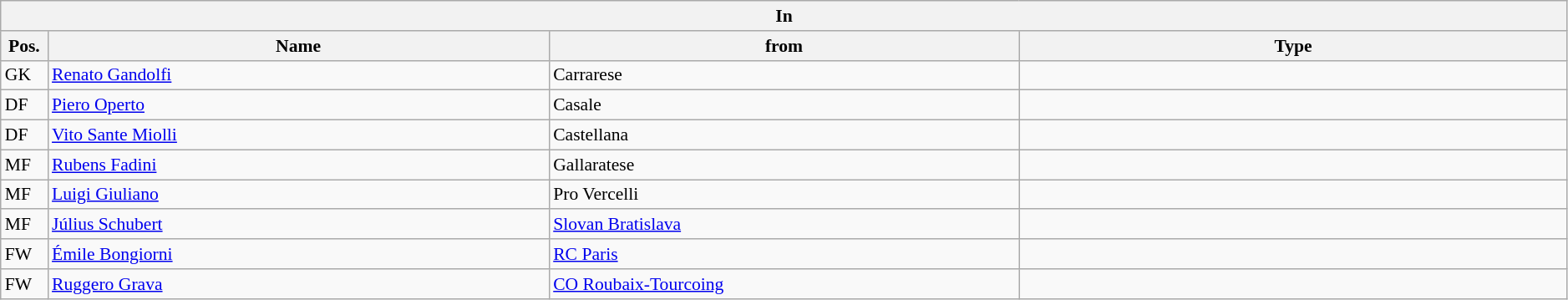<table class="wikitable" style="font-size:90%;width:99%;">
<tr>
<th colspan="4">In</th>
</tr>
<tr>
<th width=3%>Pos.</th>
<th width=32%>Name</th>
<th width=30%>from</th>
<th width=35%>Type</th>
</tr>
<tr>
<td>GK</td>
<td><a href='#'>Renato Gandolfi</a></td>
<td>Carrarese</td>
<td></td>
</tr>
<tr>
<td>DF</td>
<td><a href='#'>Piero Operto</a></td>
<td>Casale</td>
<td></td>
</tr>
<tr>
<td>DF</td>
<td><a href='#'>Vito Sante Miolli</a></td>
<td>Castellana</td>
<td></td>
</tr>
<tr>
<td>MF</td>
<td><a href='#'>Rubens Fadini</a></td>
<td>Gallaratese</td>
<td></td>
</tr>
<tr>
<td>MF</td>
<td><a href='#'>Luigi Giuliano</a></td>
<td>Pro Vercelli</td>
<td></td>
</tr>
<tr>
<td>MF</td>
<td><a href='#'>Július Schubert</a></td>
<td><a href='#'>Slovan Bratislava</a></td>
<td></td>
</tr>
<tr>
<td>FW</td>
<td><a href='#'>Émile Bongiorni</a></td>
<td><a href='#'>RC Paris</a></td>
<td></td>
</tr>
<tr>
<td>FW</td>
<td><a href='#'>Ruggero Grava</a></td>
<td><a href='#'>CO Roubaix-Tourcoing</a></td>
<td></td>
</tr>
</table>
